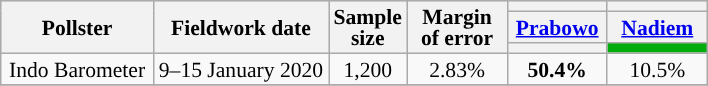<table class="wikitable" style="text-align:center; font-size:90%; line-height:14px;">
<tr bgcolor=lightgray>
<th style="width:95px;" rowspan="3">Pollster</th>
<th style="width:110px;" rowspan="3">Fieldwork date</th>
<th style="width:35px;" rowspan="3">Sample size</th>
<th rowspan="3" style="width:60px;">Margin of error</th>
<th style="width:60px;"></th>
<th style="width:60px;"></th>
</tr>
<tr>
<th><a href='#'>Prabowo</a> <br></th>
<th><a href='#'>Nadiem</a> <br></th>
</tr>
<tr>
<th class="unsortable" style="color:inherit;background:"></th>
<th class="unsortable" style="color:inherit;background:#00AC0B; width:40px;"></th>
</tr>
<tr>
<td>Indo Barometer</td>
<td>9–15 January 2020</td>
<td>1,200</td>
<td>2.83%</td>
<td style="background-color:#"><strong>50.4%</strong></td>
<td>10.5%</td>
</tr>
<tr>
</tr>
</table>
